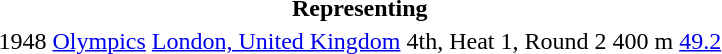<table>
<tr>
<th colspan="6">Representing </th>
</tr>
<tr>
<td>1948</td>
<td><a href='#'>Olympics</a></td>
<td><a href='#'>London, United Kingdom</a></td>
<td>4th, Heat 1, Round 2</td>
<td>400 m</td>
<td><a href='#'>49.2</a></td>
</tr>
</table>
